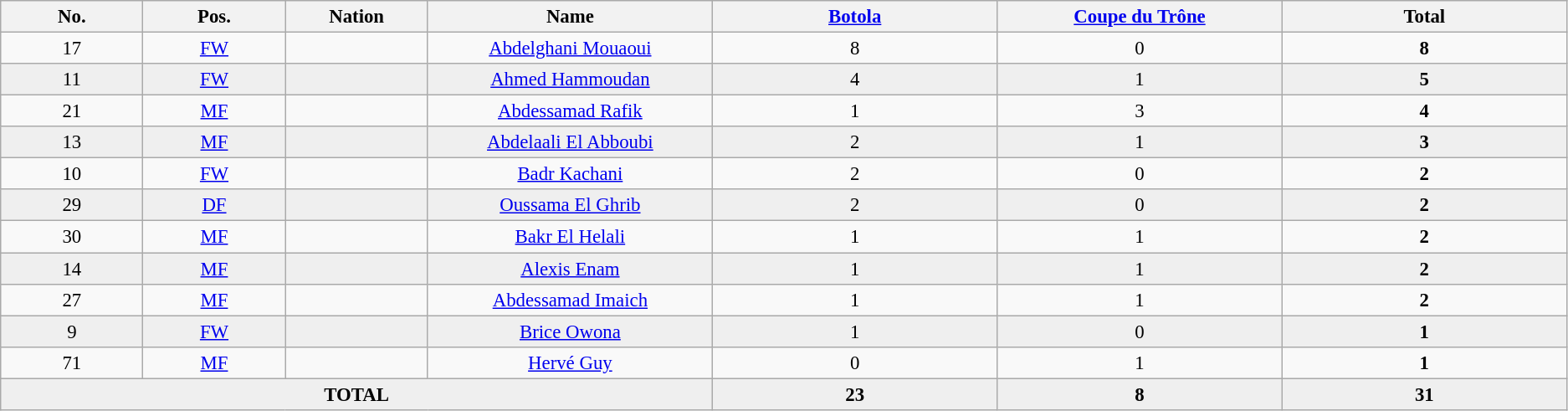<table class="wikitable sortable" style="font-size: 95%; text-align: center">
<tr>
<th width="5%"><strong>No.</strong></th>
<th width="5%"><strong>Pos.</strong></th>
<th width="5%"><strong>Nation</strong></th>
<th width="10%"><strong>Name</strong></th>
<th width="10%"><a href='#'>Botola</a></th>
<th width="10%"><a href='#'>Coupe du Trône</a></th>
<th width="10%">Total</th>
</tr>
<tr>
<td>17</td>
<td><a href='#'>FW</a></td>
<td></td>
<td><a href='#'>Abdelghani Mouaoui</a></td>
<td>8 </td>
<td>0 </td>
<td><strong>8</strong> </td>
</tr>
<tr bgcolor="#EFEFEF">
<td>11</td>
<td><a href='#'>FW</a></td>
<td></td>
<td><a href='#'>Ahmed Hammoudan</a></td>
<td>4 </td>
<td>1 </td>
<td><strong>5</strong> </td>
</tr>
<tr>
<td>21</td>
<td><a href='#'>MF</a></td>
<td></td>
<td><a href='#'>Abdessamad Rafik</a></td>
<td>1 </td>
<td>3 </td>
<td><strong>4</strong> </td>
</tr>
<tr bgcolor="#EFEFEF">
<td>13</td>
<td><a href='#'>MF</a></td>
<td></td>
<td><a href='#'>Abdelaali El Abboubi</a></td>
<td>2 </td>
<td>1 </td>
<td><strong>3</strong> </td>
</tr>
<tr>
<td>10</td>
<td><a href='#'>FW</a></td>
<td></td>
<td><a href='#'>Badr Kachani</a></td>
<td>2 </td>
<td>0 </td>
<td><strong>2</strong> </td>
</tr>
<tr bgcolor="#EFEFEF">
<td>29</td>
<td><a href='#'>DF</a></td>
<td></td>
<td><a href='#'>Oussama El Ghrib</a></td>
<td>2 </td>
<td>0 </td>
<td><strong>2</strong> </td>
</tr>
<tr>
<td>30</td>
<td><a href='#'>MF</a></td>
<td></td>
<td><a href='#'>Bakr El Helali</a></td>
<td>1 </td>
<td>1 </td>
<td><strong>2</strong> </td>
</tr>
<tr bgcolor="#EFEFEF">
<td>14</td>
<td><a href='#'>MF</a></td>
<td></td>
<td><a href='#'>Alexis Enam</a></td>
<td>1 </td>
<td>1 </td>
<td><strong>2</strong> </td>
</tr>
<tr>
<td>27</td>
<td><a href='#'>MF</a></td>
<td></td>
<td><a href='#'>Abdessamad Imaich</a></td>
<td>1 </td>
<td>1 </td>
<td><strong>2</strong> </td>
</tr>
<tr bgcolor="#EFEFEF">
<td>9</td>
<td><a href='#'>FW</a></td>
<td></td>
<td><a href='#'>Brice Owona</a></td>
<td>1 </td>
<td>0 </td>
<td><strong>1</strong> </td>
</tr>
<tr>
<td>71</td>
<td><a href='#'>MF</a></td>
<td></td>
<td><a href='#'>Hervé Guy</a></td>
<td>0 </td>
<td>1 </td>
<td><strong>1</strong> </td>
</tr>
<tr bgcolor="#EFEFEF" >
<td colspan=4><strong>TOTAL</strong></td>
<td><strong>23</strong> </td>
<td><strong>8</strong> </td>
<td><strong>31</strong> </td>
</tr>
</table>
